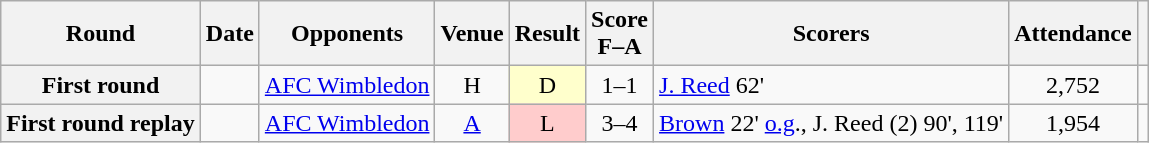<table class="wikitable plainrowheaders sortable" style="text-align:center">
<tr>
<th scope=col>Round</th>
<th scope=col>Date</th>
<th scope=col>Opponents</th>
<th scope=col>Venue</th>
<th scope=col>Result</th>
<th scope=col>Score<br>F–A</th>
<th scope=col class=unsortable>Scorers</th>
<th scope=col>Attendance</th>
<th scope=col class=unsortable></th>
</tr>
<tr>
<th scope=row>First round</th>
<td align=left></td>
<td align=left><a href='#'>AFC Wimbledon</a></td>
<td>H</td>
<td style=background-color:#FFFFCC>D</td>
<td>1–1</td>
<td align=left><a href='#'>J. Reed</a> 62'</td>
<td>2,752</td>
<td></td>
</tr>
<tr>
<th scope=row>First round replay</th>
<td align=left></td>
<td align=left><a href='#'>AFC Wimbledon</a></td>
<td><a href='#'>A</a></td>
<td style=background-color:#FFCCCC>L</td>
<td>3–4</td>
<td align=left><a href='#'>Brown</a> 22' <a href='#'>o.g</a>., J. Reed (2) 90', 119'</td>
<td>1,954</td>
<td></td>
</tr>
</table>
